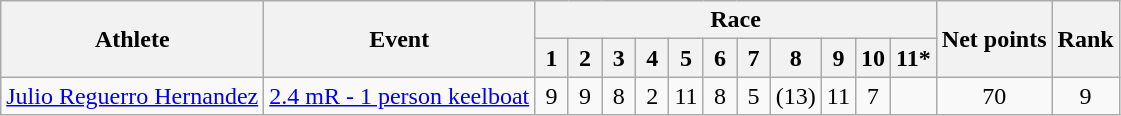<table class=wikitable>
<tr>
<th rowspan="2">Athlete</th>
<th rowspan="2">Event</th>
<th colspan="11">Race</th>
<th rowspan="2">Net points</th>
<th rowspan="2">Rank</th>
</tr>
<tr>
<th width="15">1</th>
<th width="15">2</th>
<th width="15">3</th>
<th width="15">4</th>
<th width="15">5</th>
<th width="15">6</th>
<th width="15">7</th>
<th width="15">8</th>
<th width="15">9</th>
<th width="15">10</th>
<th width="15">11*</th>
</tr>
<tr align=center>
<td align=left><a href='#'>Julio Reguerro Hernandez</a></td>
<td align=left><a href='#'>2.4 mR - 1 person keelboat</a></td>
<td>9</td>
<td>9</td>
<td>8</td>
<td>2</td>
<td>11</td>
<td>8</td>
<td>5</td>
<td>(13)</td>
<td>11</td>
<td>7</td>
<td></td>
<td>70</td>
<td>9</td>
</tr>
</table>
